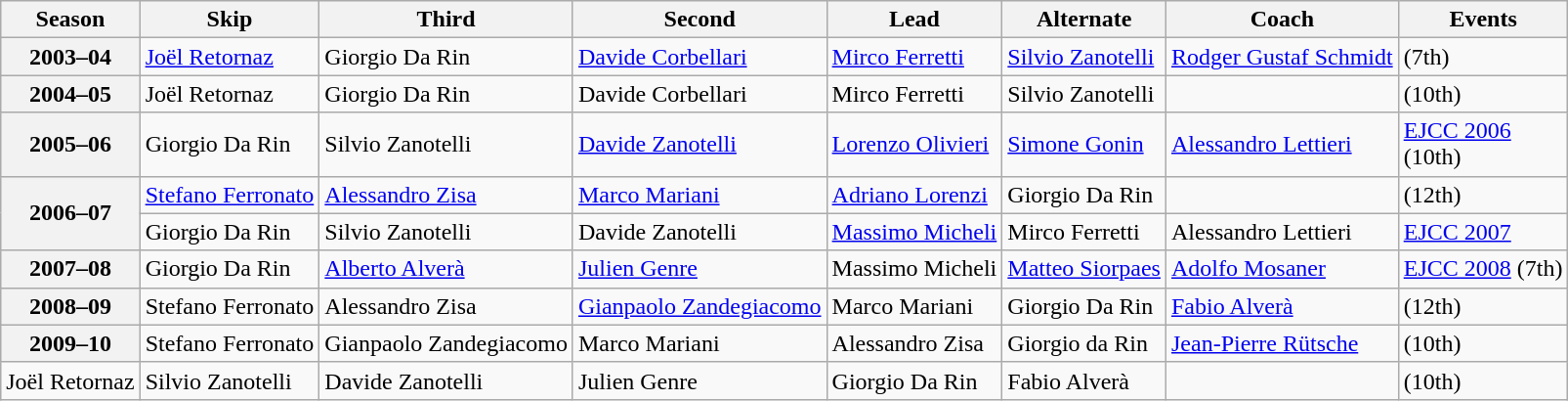<table class="wikitable">
<tr>
<th scope="col">Season</th>
<th scope="col">Skip</th>
<th scope="col">Third</th>
<th scope="col">Second</th>
<th scope="col">Lead</th>
<th scope="col">Alternate</th>
<th scope="col">Coach</th>
<th scope="col">Events</th>
</tr>
<tr>
<th scope="row">2003–04</th>
<td><a href='#'>Joël Retornaz</a></td>
<td>Giorgio Da Rin</td>
<td><a href='#'>Davide Corbellari</a></td>
<td><a href='#'>Mirco Ferretti</a></td>
<td><a href='#'>Silvio Zanotelli</a></td>
<td><a href='#'>Rodger Gustaf Schmidt</a></td>
<td> (7th)</td>
</tr>
<tr>
<th scope="row">2004–05</th>
<td>Joël Retornaz</td>
<td>Giorgio Da Rin</td>
<td>Davide Corbellari</td>
<td>Mirco Ferretti</td>
<td>Silvio Zanotelli</td>
<td></td>
<td> (10th)</td>
</tr>
<tr>
<th scope="row">2005–06</th>
<td>Giorgio Da Rin</td>
<td>Silvio Zanotelli</td>
<td><a href='#'>Davide Zanotelli</a></td>
<td><a href='#'>Lorenzo Olivieri</a></td>
<td><a href='#'>Simone Gonin</a></td>
<td><a href='#'>Alessandro Lettieri</a></td>
<td><a href='#'>EJCC 2006</a> <br> (10th)</td>
</tr>
<tr>
<th scope="row" rowspan=2>2006–07</th>
<td><a href='#'>Stefano Ferronato</a></td>
<td><a href='#'>Alessandro Zisa</a></td>
<td><a href='#'>Marco Mariani</a></td>
<td><a href='#'>Adriano Lorenzi</a></td>
<td>Giorgio Da Rin</td>
<td></td>
<td> (12th)</td>
</tr>
<tr>
<td>Giorgio Da Rin</td>
<td>Silvio Zanotelli</td>
<td>Davide Zanotelli</td>
<td><a href='#'>Massimo Micheli</a></td>
<td>Mirco Ferretti</td>
<td>Alessandro Lettieri</td>
<td><a href='#'>EJCC 2007</a> </td>
</tr>
<tr>
<th scope="row">2007–08</th>
<td>Giorgio Da Rin</td>
<td><a href='#'>Alberto Alverà</a></td>
<td><a href='#'>Julien Genre</a></td>
<td>Massimo Micheli</td>
<td><a href='#'>Matteo Siorpaes</a></td>
<td><a href='#'>Adolfo Mosaner</a></td>
<td><a href='#'>EJCC 2008</a> (7th)</td>
</tr>
<tr>
<th scope="row">2008–09</th>
<td>Stefano Ferronato</td>
<td>Alessandro Zisa</td>
<td><a href='#'>Gianpaolo Zandegiacomo</a></td>
<td>Marco Mariani</td>
<td>Giorgio Da Rin</td>
<td><a href='#'>Fabio Alverà</a></td>
<td> (12th)</td>
</tr>
<tr>
<th scope="row">2009–10</th>
<td>Stefano Ferronato</td>
<td>Gianpaolo Zandegiacomo</td>
<td>Marco Mariani</td>
<td>Alessandro Zisa</td>
<td>Giorgio da Rin</td>
<td><a href='#'>Jean-Pierre Rütsche</a></td>
<td> (10th)</td>
</tr>
<tr>
<td>Joël Retornaz</td>
<td>Silvio Zanotelli</td>
<td>Davide Zanotelli</td>
<td>Julien Genre</td>
<td>Giorgio Da Rin</td>
<td>Fabio Alverà</td>
<td></td>
<td> (10th)</td>
</tr>
</table>
